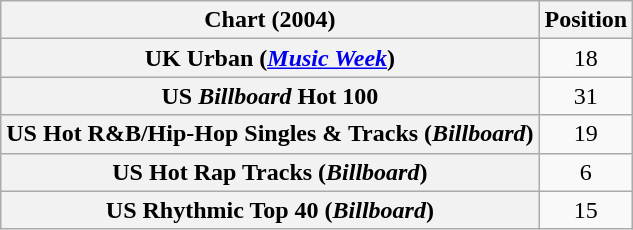<table class="wikitable sortable plainrowheaders" style="text-align:center;">
<tr>
<th scope="col">Chart (2004)</th>
<th scope="col">Position</th>
</tr>
<tr>
<th scope="row">UK Urban (<em><a href='#'>Music Week</a></em>)<br></th>
<td>18</td>
</tr>
<tr>
<th scope="row">US <em>Billboard</em> Hot 100</th>
<td>31</td>
</tr>
<tr>
<th scope="row">US Hot R&B/Hip-Hop Singles & Tracks (<em>Billboard</em>)</th>
<td>19</td>
</tr>
<tr>
<th scope="row">US Hot Rap Tracks (<em>Billboard</em>)</th>
<td>6</td>
</tr>
<tr>
<th scope="row">US Rhythmic Top 40 (<em>Billboard</em>)</th>
<td>15</td>
</tr>
</table>
